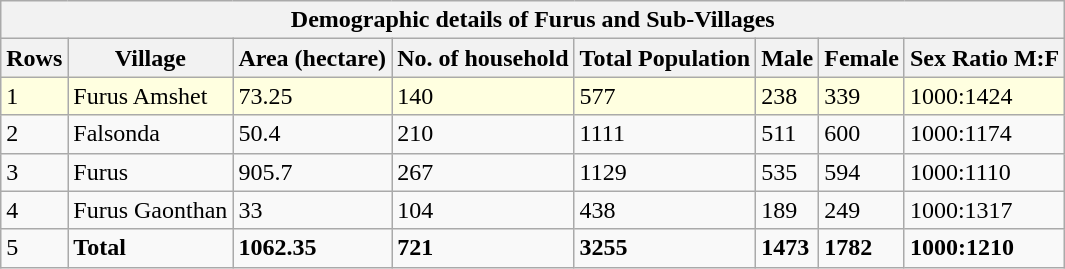<table class="wikitable sortable collapsible">
<tr>
<th colspan="8">Demographic details of Furus and Sub-Villages</th>
</tr>
<tr>
<th>Rows</th>
<th>Village</th>
<th>Area (hectare)</th>
<th>No. of household</th>
<th>Total Population</th>
<th>Male</th>
<th>Female</th>
<th>Sex Ratio M:F</th>
</tr>
<tr bgcolor="lightyellow">
<td>1</td>
<td>Furus Amshet</td>
<td>73.25</td>
<td>140</td>
<td>577</td>
<td>238</td>
<td>339</td>
<td>1000:1424</td>
</tr>
<tr -bgcolor=#CAB2D6>
<td>2</td>
<td>Falsonda</td>
<td>50.4</td>
<td>210</td>
<td>1111</td>
<td>511</td>
<td>600</td>
<td>1000:1174</td>
</tr>
<tr -bgcolor=#FEEBE2>
<td>3</td>
<td>Furus</td>
<td>905.7</td>
<td>267</td>
<td>1129</td>
<td>535</td>
<td>594</td>
<td>1000:1110</td>
</tr>
<tr -bgcolor= #B2DF8A>
<td>4</td>
<td>Furus Gaonthan</td>
<td>33</td>
<td>104</td>
<td>438</td>
<td>189</td>
<td>249</td>
<td>1000:1317</td>
</tr>
<tr>
<td>5</td>
<td><strong>Total</strong></td>
<td><strong>1062.35</strong></td>
<td><strong>721</strong></td>
<td><strong>3255</strong></td>
<td><strong>1473</strong></td>
<td><strong>1782</strong></td>
<td><strong>1000:1210</strong></td>
</tr>
</table>
